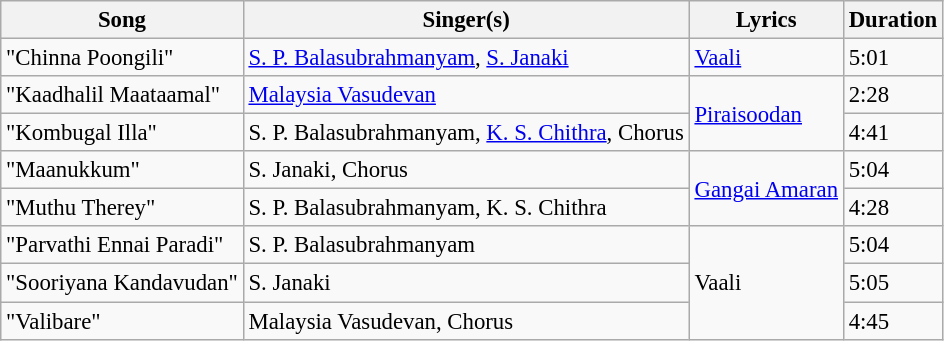<table class="wikitable" style="font-size:95%;">
<tr>
<th>Song</th>
<th>Singer(s)</th>
<th>Lyrics</th>
<th>Duration</th>
</tr>
<tr>
<td>"Chinna Poongili"</td>
<td><a href='#'>S. P. Balasubrahmanyam</a>, <a href='#'>S. Janaki</a></td>
<td><a href='#'>Vaali</a></td>
<td>5:01</td>
</tr>
<tr>
<td>"Kaadhalil Maataamal"</td>
<td><a href='#'>Malaysia Vasudevan</a></td>
<td rowspan=2><a href='#'>Piraisoodan</a></td>
<td>2:28</td>
</tr>
<tr>
<td>"Kombugal Illa"</td>
<td>S. P. Balasubrahmanyam, <a href='#'>K. S. Chithra</a>, Chorus</td>
<td>4:41</td>
</tr>
<tr>
<td>"Maanukkum"</td>
<td>S. Janaki, Chorus</td>
<td rowspan=2><a href='#'>Gangai Amaran</a></td>
<td>5:04</td>
</tr>
<tr>
<td>"Muthu Therey"</td>
<td>S. P. Balasubrahmanyam, K. S. Chithra</td>
<td>4:28</td>
</tr>
<tr>
<td>"Parvathi Ennai Paradi"</td>
<td>S. P. Balasubrahmanyam</td>
<td rowspan=3>Vaali</td>
<td>5:04</td>
</tr>
<tr>
<td>"Sooriyana Kandavudan"</td>
<td>S. Janaki</td>
<td>5:05</td>
</tr>
<tr>
<td>"Valibare"</td>
<td>Malaysia Vasudevan, Chorus</td>
<td>4:45</td>
</tr>
</table>
